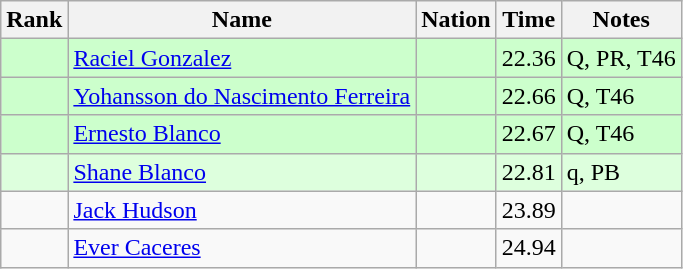<table class="wikitable sortable">
<tr>
<th>Rank</th>
<th>Name</th>
<th>Nation</th>
<th>Time</th>
<th>Notes</th>
</tr>
<tr bgcolor=ccffcc>
<td></td>
<td><a href='#'>Raciel Gonzalez</a></td>
<td></td>
<td>22.36</td>
<td>Q, PR, T46</td>
</tr>
<tr bgcolor=ccffcc>
<td></td>
<td><a href='#'>Yohansson do Nascimento Ferreira</a></td>
<td></td>
<td>22.66</td>
<td>Q, T46</td>
</tr>
<tr bgcolor=ccffcc>
<td></td>
<td><a href='#'>Ernesto Blanco</a></td>
<td></td>
<td>22.67</td>
<td>Q, T46</td>
</tr>
<tr bgcolor=ddffdd>
<td></td>
<td><a href='#'>Shane Blanco</a></td>
<td></td>
<td>22.81</td>
<td>q, PB</td>
</tr>
<tr>
<td></td>
<td><a href='#'>Jack Hudson</a></td>
<td></td>
<td>23.89</td>
<td></td>
</tr>
<tr>
<td></td>
<td><a href='#'>Ever Caceres</a></td>
<td></td>
<td>24.94</td>
<td></td>
</tr>
</table>
